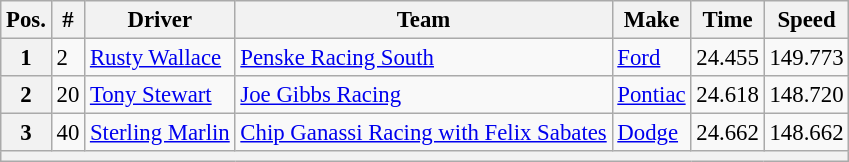<table class="wikitable" style="font-size:95%">
<tr>
<th>Pos.</th>
<th>#</th>
<th>Driver</th>
<th>Team</th>
<th>Make</th>
<th>Time</th>
<th>Speed</th>
</tr>
<tr>
<th>1</th>
<td>2</td>
<td><a href='#'>Rusty Wallace</a></td>
<td><a href='#'>Penske Racing South</a></td>
<td><a href='#'>Ford</a></td>
<td>24.455</td>
<td>149.773</td>
</tr>
<tr>
<th>2</th>
<td>20</td>
<td><a href='#'>Tony Stewart</a></td>
<td><a href='#'>Joe Gibbs Racing</a></td>
<td><a href='#'>Pontiac</a></td>
<td>24.618</td>
<td>148.720</td>
</tr>
<tr>
<th>3</th>
<td>40</td>
<td><a href='#'>Sterling Marlin</a></td>
<td><a href='#'>Chip Ganassi Racing with Felix Sabates</a></td>
<td><a href='#'>Dodge</a></td>
<td>24.662</td>
<td>148.662</td>
</tr>
<tr>
<th colspan="7"></th>
</tr>
</table>
